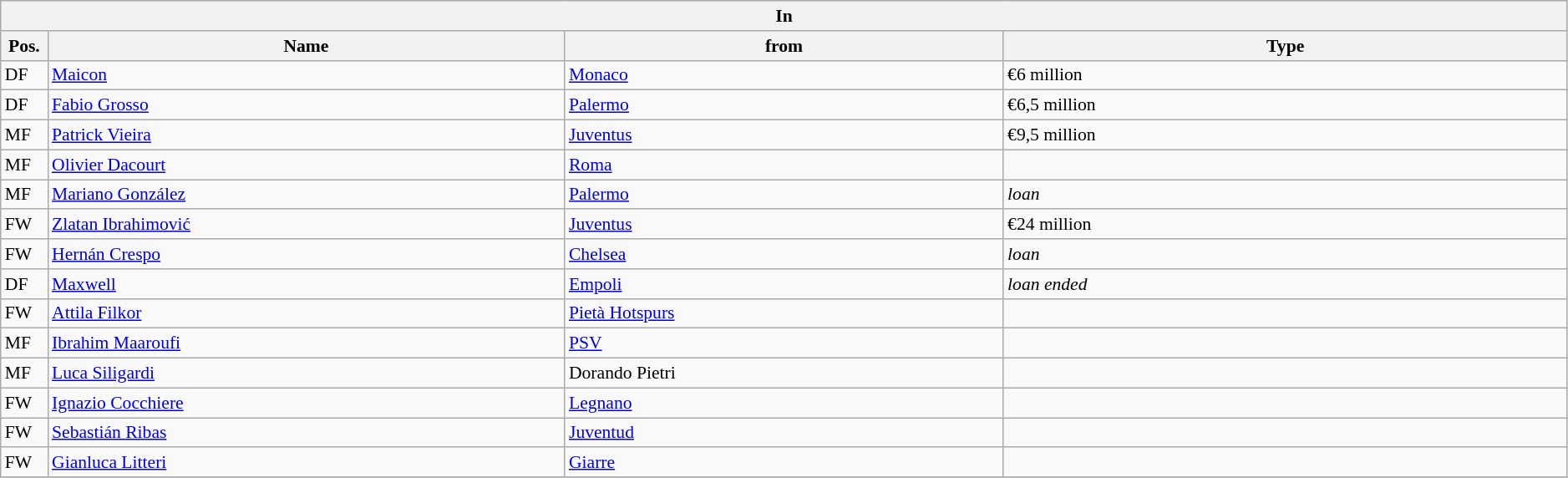<table class="wikitable" style="font-size:90%;width:99%;">
<tr>
<th colspan="4">In</th>
</tr>
<tr>
<th width=3%>Pos.</th>
<th width=33%>Name</th>
<th width=28%>from</th>
<th width=36%>Type</th>
</tr>
<tr>
<td>DF</td>
<td><a href='#'>Maicon</a></td>
<td><a href='#'>Monaco</a></td>
<td>€6 million</td>
</tr>
<tr>
<td>DF</td>
<td><a href='#'>Fabio Grosso</a></td>
<td><a href='#'>Palermo</a></td>
<td>€6,5 million</td>
</tr>
<tr>
<td>MF</td>
<td><a href='#'>Patrick Vieira</a></td>
<td><a href='#'>Juventus</a></td>
<td>€9,5 million</td>
</tr>
<tr>
<td>MF</td>
<td><a href='#'>Olivier Dacourt</a></td>
<td><a href='#'>Roma</a></td>
<td></td>
</tr>
<tr>
<td>MF</td>
<td><a href='#'>Mariano González</a></td>
<td><a href='#'>Palermo</a></td>
<td><em>loan</em></td>
</tr>
<tr>
<td>FW</td>
<td><a href='#'>Zlatan Ibrahimović</a></td>
<td><a href='#'>Juventus</a></td>
<td>€24 million</td>
</tr>
<tr>
<td>FW</td>
<td><a href='#'>Hernán Crespo</a></td>
<td><a href='#'>Chelsea</a></td>
<td><em>loan</em></td>
</tr>
<tr>
<td>DF</td>
<td><a href='#'>Maxwell</a></td>
<td><a href='#'>Empoli</a></td>
<td><em>loan ended</em></td>
</tr>
<tr>
<td>FW</td>
<td><a href='#'>Attila Filkor</a></td>
<td><a href='#'>Pietà Hotspurs</a></td>
<td></td>
</tr>
<tr>
<td>MF</td>
<td><a href='#'>Ibrahim Maaroufi</a></td>
<td><a href='#'>PSV</a></td>
<td></td>
</tr>
<tr>
<td>MF</td>
<td><a href='#'>Luca Siligardi</a></td>
<td>Dorando Pietri</td>
<td></td>
</tr>
<tr>
<td>FW</td>
<td><a href='#'>Ignazio Cocchiere</a></td>
<td><a href='#'>Legnano</a></td>
<td></td>
</tr>
<tr>
<td>FW</td>
<td><a href='#'>Sebastián Ribas</a></td>
<td><a href='#'>Juventud</a></td>
<td></td>
</tr>
<tr>
<td>FW</td>
<td><a href='#'>Gianluca Litteri</a></td>
<td><a href='#'>Giarre</a></td>
<td></td>
</tr>
<tr>
</tr>
</table>
